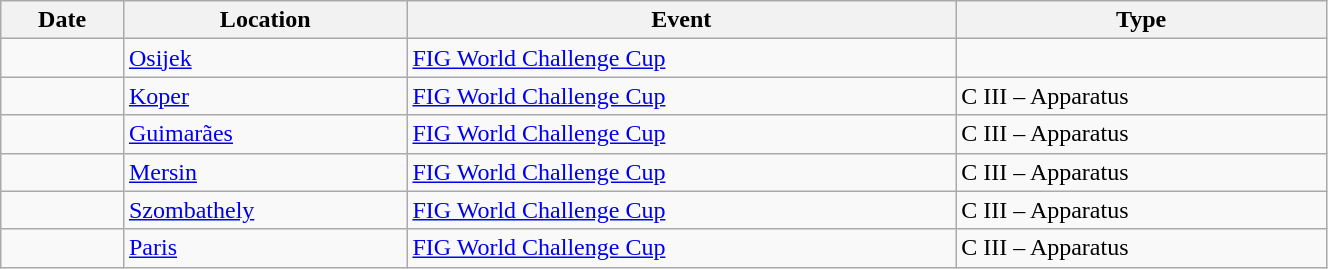<table style="width:70%;" class="wikitable sortable">
<tr>
<th style="text-align:center;">Date</th>
<th style="text-align:center;">Location</th>
<th style="text-align:center;">Event</th>
<th style="text-align:center;">Type</th>
</tr>
<tr>
<td></td>
<td> <a href='#'>Osijek</a></td>
<td><a href='#'>FIG World Challenge Cup</a></td>
<td></td>
</tr>
<tr>
<td></td>
<td> <a href='#'>Koper</a></td>
<td><a href='#'>FIG World Challenge Cup</a></td>
<td>C III – Apparatus</td>
</tr>
<tr>
<td></td>
<td> <a href='#'>Guimarães</a></td>
<td><a href='#'>FIG World Challenge Cup</a></td>
<td>C III – Apparatus</td>
</tr>
<tr>
<td></td>
<td> <a href='#'>Mersin</a></td>
<td><a href='#'>FIG World Challenge Cup</a></td>
<td>C III – Apparatus</td>
</tr>
<tr>
<td></td>
<td> <a href='#'>Szombathely</a></td>
<td><a href='#'>FIG World Challenge Cup</a></td>
<td>C III – Apparatus</td>
</tr>
<tr>
<td></td>
<td> <a href='#'>Paris</a></td>
<td><a href='#'>FIG World Challenge Cup</a></td>
<td>C III – Apparatus</td>
</tr>
</table>
